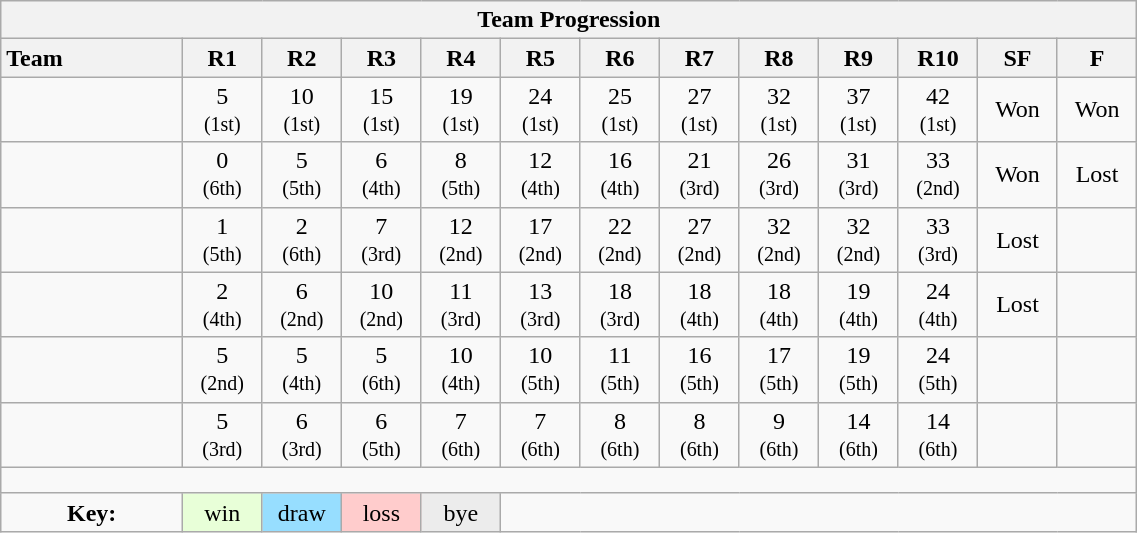<table class="wikitable collapsible" style="text-align:center; font-size:100%; width:60%;">
<tr>
<th colspan="100%" cellpadding="0" cellspacing="0">Team Progression</th>
</tr>
<tr>
<th style="text-align:left; width:16%;">Team</th>
<th style="width:7%;">R1</th>
<th style="width:7%;">R2</th>
<th style="width:7%;">R3</th>
<th style="width:7%;">R4</th>
<th style="width:7%;">R5</th>
<th style="width:7%;">R6</th>
<th style="width:7%;">R7</th>
<th style="width:7%;">R8</th>
<th style="width:7%;">R9</th>
<th style="width:7%;">R10</th>
<th style="width:7%;">SF</th>
<th style="width:7%;">F</th>
</tr>
<tr>
<td style="text-align:left;"></td>
<td>5 <br> <small>(1st)</small></td>
<td>10 <br> <small>(1st)</small></td>
<td>15 <br> <small>(1st)</small></td>
<td>19 <br> <small>(1st)</small></td>
<td>24 <br> <small>(1st)</small></td>
<td>25 <br> <small>(1st)</small></td>
<td>27 <br> <small>(1st)</small></td>
<td>32 <br> <small>(1st)</small></td>
<td>37 <br> <small>(1st)</small></td>
<td>42 <br> <small>(1st)</small></td>
<td>Won</td>
<td>Won</td>
</tr>
<tr>
<td style="text-align:left;"></td>
<td>0 <br> <small>(6th)</small></td>
<td>5 <br> <small>(5th)</small></td>
<td>6 <br> <small>(4th)</small></td>
<td>8 <br> <small>(5th)</small></td>
<td>12 <br> <small>(4th)</small></td>
<td>16 <br> <small>(4th)</small></td>
<td>21 <br> <small>(3rd)</small></td>
<td>26 <br> <small>(3rd)</small></td>
<td>31 <br> <small>(3rd)</small></td>
<td>33 <br> <small>(2nd)</small></td>
<td>Won</td>
<td>Lost</td>
</tr>
<tr>
<td style="text-align:left;"></td>
<td>1 <br> <small>(5th)</small></td>
<td>2 <br> <small>(6th)</small></td>
<td>7 <br> <small>(3rd)</small></td>
<td>12 <br> <small>(2nd)</small></td>
<td>17 <br> <small>(2nd)</small></td>
<td>22 <br> <small>(2nd)</small></td>
<td>27 <br> <small>(2nd)</small></td>
<td>32 <br> <small>(2nd)</small></td>
<td>32 <br> <small>(2nd)</small></td>
<td>33 <br> <small>(3rd)</small></td>
<td>Lost</td>
<td> </td>
</tr>
<tr>
<td style="text-align:left;"></td>
<td>2 <br> <small>(4th)</small></td>
<td>6 <br> <small>(2nd)</small></td>
<td>10 <br> <small>(2nd)</small></td>
<td>11 <br> <small>(3rd)</small></td>
<td>13 <br> <small>(3rd)</small></td>
<td>18 <br> <small>(3rd)</small></td>
<td>18 <br> <small>(4th)</small></td>
<td>18 <br> <small>(4th)</small></td>
<td>19 <br> <small>(4th)</small></td>
<td>24 <br> <small>(4th)</small></td>
<td>Lost</td>
<td> </td>
</tr>
<tr>
<td style="text-align:left;"></td>
<td>5 <br> <small>(2nd)</small></td>
<td>5 <br> <small>(4th)</small></td>
<td>5 <br> <small>(6th)</small></td>
<td>10 <br> <small>(4th)</small></td>
<td>10 <br> <small>(5th)</small></td>
<td>11 <br> <small>(5th)</small></td>
<td>16 <br> <small>(5th)</small></td>
<td>17 <br> <small>(5th)</small></td>
<td>19 <br> <small>(5th)</small></td>
<td>24 <br> <small>(5th)</small></td>
<td> </td>
<td> </td>
</tr>
<tr>
<td style="text-align:left;"></td>
<td>5 <br> <small>(3rd)</small></td>
<td>6 <br> <small>(3rd)</small></td>
<td>6 <br> <small>(5th)</small></td>
<td>7 <br> <small>(6th)</small></td>
<td>7 <br> <small>(6th)</small></td>
<td>8 <br> <small>(6th)</small></td>
<td>8 <br> <small>(6th)</small></td>
<td>9 <br> <small>(6th)</small></td>
<td>14 <br> <small>(6th)</small></td>
<td>14 <br> <small>(6th)</small></td>
<td> </td>
<td> </td>
</tr>
<tr>
<td colspan="100%" style="text-align:center; height: 10px;"></td>
</tr>
<tr>
<td><strong>Key:</strong></td>
<td style="background:#E8FFD8;">win</td>
<td style="background:#97DEFF;">draw</td>
<td style="background:#FFCCCC;">loss</td>
<td style="background:#ECECEC;">bye</td>
<td colspan="100%"></td>
</tr>
</table>
